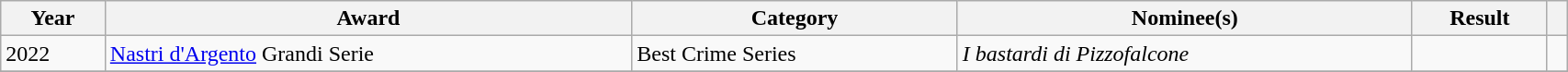<table class="wikitable plainrowheaders sortable"; style="width:90%">
<tr>
<th scope="col">Year</th>
<th scope="col">Award</th>
<th scope="col">Category</th>
<th scope="col">Nominee(s)</th>
<th scope="col">Result</th>
<th scope="col" class="unsortable"></th>
</tr>
<tr>
<td>2022</td>
<td><a href='#'>Nastri d'Argento</a> Grandi Serie</td>
<td>Best Crime Series</td>
<td><em>I bastardi di Pizzofalcone</em></td>
<td></td>
<td style="text-align:center;"></td>
</tr>
<tr>
</tr>
</table>
